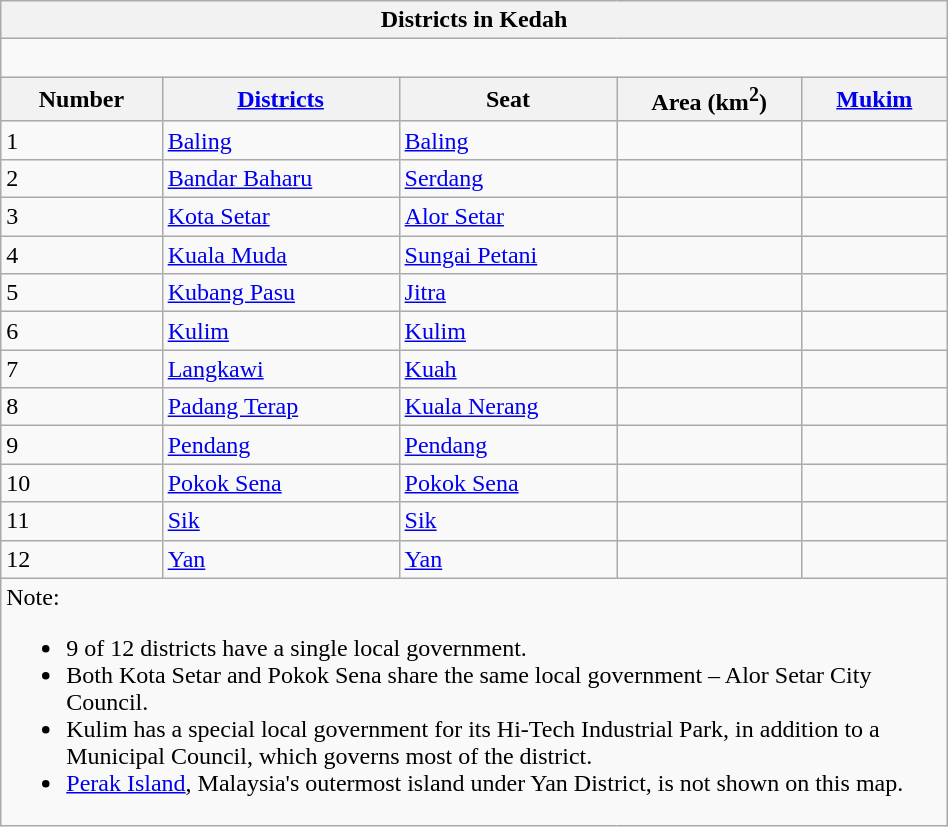<table class="wikitable" style="margin:1em auto 1em auto; width:50%; text-align:left">
<tr>
<th colspan=5><strong>Districts in Kedah</strong></th>
</tr>
<tr>
<td colspan=5><br></td>
</tr>
<tr>
<th>Number</th>
<th><a href='#'>Districts</a></th>
<th>Seat</th>
<th>Area (km<sup>2</sup>)</th>
<th><a href='#'>Mukim</a><br></th>
</tr>
<tr>
<td>1</td>
<td><a href='#'>Baling</a></td>
<td><a href='#'>Baling</a></td>
<td align="right"></td>
<td align="right"></td>
</tr>
<tr>
<td>2</td>
<td><a href='#'>Bandar Baharu</a></td>
<td><a href='#'>Serdang</a></td>
<td align="right"></td>
<td align="right"></td>
</tr>
<tr>
<td>3</td>
<td><a href='#'>Kota Setar</a></td>
<td><a href='#'>Alor Setar</a></td>
<td align="right"></td>
<td align="right"></td>
</tr>
<tr>
<td>4</td>
<td><a href='#'>Kuala Muda</a></td>
<td><a href='#'>Sungai Petani</a></td>
<td align="right"></td>
<td align="right"></td>
</tr>
<tr>
<td>5</td>
<td><a href='#'>Kubang Pasu</a></td>
<td><a href='#'>Jitra</a></td>
<td align="right"></td>
<td align="right"></td>
</tr>
<tr>
<td>6</td>
<td><a href='#'>Kulim</a></td>
<td><a href='#'>Kulim</a></td>
<td align="right"></td>
<td align="right"></td>
</tr>
<tr>
<td>7</td>
<td><a href='#'>Langkawi</a></td>
<td><a href='#'>Kuah</a></td>
<td align="right"></td>
<td align="right"></td>
</tr>
<tr>
<td>8</td>
<td><a href='#'>Padang Terap</a></td>
<td><a href='#'>Kuala Nerang</a></td>
<td align="right"></td>
<td align="right"></td>
</tr>
<tr>
<td>9</td>
<td><a href='#'>Pendang</a></td>
<td><a href='#'>Pendang</a></td>
<td align="right"></td>
<td align="right"></td>
</tr>
<tr>
<td>10</td>
<td><a href='#'>Pokok Sena</a></td>
<td><a href='#'>Pokok Sena</a></td>
<td align="right"></td>
<td align="right"></td>
</tr>
<tr>
<td>11</td>
<td><a href='#'>Sik</a></td>
<td><a href='#'>Sik</a></td>
<td align="right"></td>
<td align="right"></td>
</tr>
<tr>
<td>12</td>
<td><a href='#'>Yan</a></td>
<td><a href='#'>Yan</a></td>
<td align="right"></td>
<td align="right"></td>
</tr>
<tr>
<td colspan=5 style="text-align:left">Note:<br><ul><li>9 of 12 districts have a single local government.</li><li>Both Kota Setar and Pokok Sena share the same local government – Alor Setar City Council.</li><li>Kulim has a special local government for its Hi-Tech Industrial Park, in addition to a Municipal Council, which governs most of the district.</li><li><a href='#'>Perak Island</a>, Malaysia's outermost island under Yan District, is not shown on this map.</li></ul></td>
</tr>
</table>
